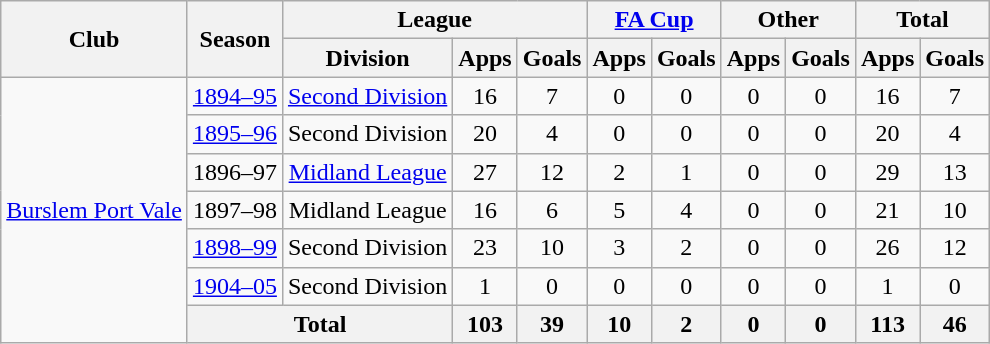<table class="wikitable" style="text-align:center">
<tr>
<th rowspan="2">Club</th>
<th rowspan="2">Season</th>
<th colspan="3">League</th>
<th colspan="2"><a href='#'>FA Cup</a></th>
<th colspan="2">Other</th>
<th colspan="2">Total</th>
</tr>
<tr>
<th>Division</th>
<th>Apps</th>
<th>Goals</th>
<th>Apps</th>
<th>Goals</th>
<th>Apps</th>
<th>Goals</th>
<th>Apps</th>
<th>Goals</th>
</tr>
<tr>
<td rowspan="7"><a href='#'>Burslem Port Vale</a></td>
<td><a href='#'>1894–95</a></td>
<td><a href='#'>Second Division</a></td>
<td>16</td>
<td>7</td>
<td>0</td>
<td>0</td>
<td>0</td>
<td>0</td>
<td>16</td>
<td>7</td>
</tr>
<tr>
<td><a href='#'>1895–96</a></td>
<td>Second Division</td>
<td>20</td>
<td>4</td>
<td>0</td>
<td>0</td>
<td>0</td>
<td>0</td>
<td>20</td>
<td>4</td>
</tr>
<tr>
<td>1896–97</td>
<td><a href='#'>Midland League</a></td>
<td>27</td>
<td>12</td>
<td>2</td>
<td>1</td>
<td>0</td>
<td>0</td>
<td>29</td>
<td>13</td>
</tr>
<tr>
<td>1897–98</td>
<td>Midland League</td>
<td>16</td>
<td>6</td>
<td>5</td>
<td>4</td>
<td>0</td>
<td>0</td>
<td>21</td>
<td>10</td>
</tr>
<tr>
<td><a href='#'>1898–99</a></td>
<td>Second Division</td>
<td>23</td>
<td>10</td>
<td>3</td>
<td>2</td>
<td>0</td>
<td>0</td>
<td>26</td>
<td>12</td>
</tr>
<tr>
<td><a href='#'>1904–05</a></td>
<td>Second Division</td>
<td>1</td>
<td>0</td>
<td>0</td>
<td>0</td>
<td>0</td>
<td>0</td>
<td>1</td>
<td>0</td>
</tr>
<tr>
<th colspan="2">Total</th>
<th>103</th>
<th>39</th>
<th>10</th>
<th>2</th>
<th>0</th>
<th>0</th>
<th>113</th>
<th>46</th>
</tr>
</table>
